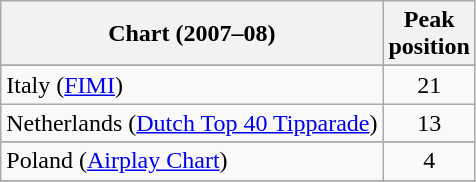<table class="wikitable sortable">
<tr>
<th>Chart (2007–08)</th>
<th>Peak<br>position</th>
</tr>
<tr>
</tr>
<tr>
</tr>
<tr>
</tr>
<tr>
<td>Italy (<a href='#'>FIMI</a>)</td>
<td style="text-align:center;">21</td>
</tr>
<tr>
<td>Netherlands (<a href='#'>Dutch Top 40 Tipparade</a>)</td>
<td align="center">13</td>
</tr>
<tr>
</tr>
<tr>
<td>Poland (<a href='#'>Airplay Chart</a>)</td>
<td style="text-align:center;">4</td>
</tr>
<tr>
</tr>
<tr>
</tr>
<tr>
</tr>
</table>
